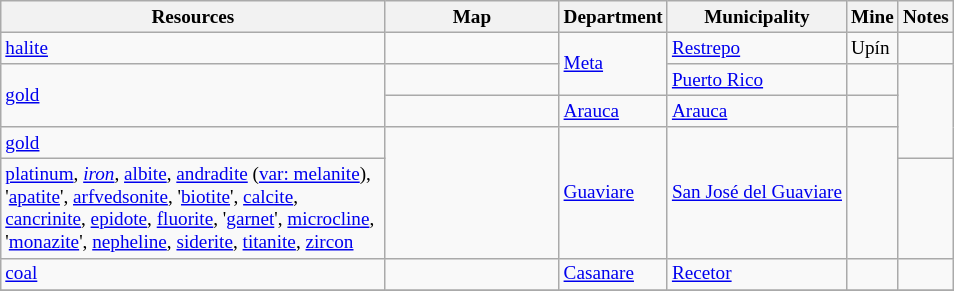<table class="wikitable sortable" style="font-size: 80%">
<tr>
<th width=250px>Resources</th>
<th width=110px>Map</th>
<th>Department</th>
<th>Municipality</th>
<th>Mine</th>
<th class="unsortable">Notes</th>
</tr>
<tr>
<td><a href='#'>halite</a></td>
<td></td>
<td rowspan=2><a href='#'>Meta</a></td>
<td><a href='#'>Restrepo</a></td>
<td>Upín</td>
<td align=center></td>
</tr>
<tr>
<td rowspan=2><a href='#'>gold</a></td>
<td></td>
<td><a href='#'>Puerto Rico</a></td>
<td></td>
<td align=center rowspan=3></td>
</tr>
<tr>
<td></td>
<td><a href='#'>Arauca</a></td>
<td><a href='#'>Arauca</a></td>
<td></td>
</tr>
<tr>
<td><a href='#'>gold</a></td>
<td rowspan=2></td>
<td rowspan=2><a href='#'>Guaviare</a></td>
<td rowspan=2><a href='#'>San José del Guaviare</a></td>
<td rowspan=2></td>
</tr>
<tr>
<td><a href='#'>platinum</a>, <em><a href='#'>iron</a></em>, <a href='#'>albite</a>, <a href='#'>andradite</a> (<a href='#'>var: melanite</a>), '<a href='#'>apatite</a>', <a href='#'>arfvedsonite</a>, '<a href='#'>biotite</a>', <a href='#'>calcite</a>, <a href='#'>cancrinite</a>, <a href='#'>epidote</a>, <a href='#'>fluorite</a>, '<a href='#'>garnet</a>', <a href='#'>microcline</a>, '<a href='#'>monazite</a>', <a href='#'>nepheline</a>, <a href='#'>siderite</a>, <a href='#'>titanite</a>, <a href='#'>zircon</a></td>
<td align=center></td>
</tr>
<tr>
<td><a href='#'>coal</a></td>
<td></td>
<td><a href='#'>Casanare</a></td>
<td><a href='#'>Recetor</a></td>
<td></td>
<td align=center></td>
</tr>
<tr>
</tr>
</table>
